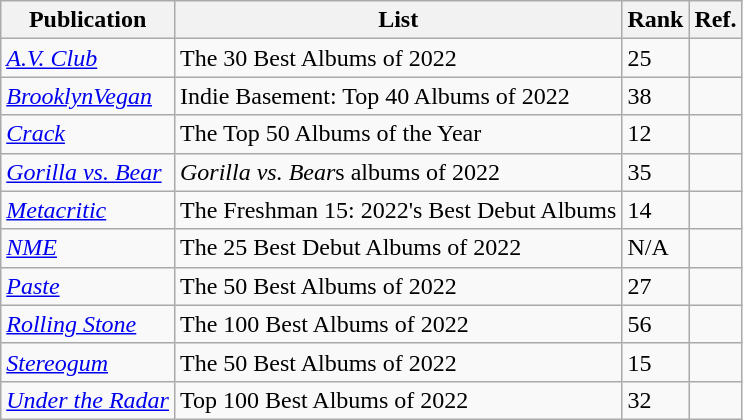<table class="wikitable">
<tr>
<th>Publication</th>
<th>List</th>
<th>Rank</th>
<th>Ref.</th>
</tr>
<tr>
<td><em><a href='#'>A.V. Club</a></em></td>
<td>The 30 Best Albums of 2022</td>
<td>25</td>
<td></td>
</tr>
<tr>
<td><em><a href='#'>BrooklynVegan</a></em></td>
<td>Indie Basement: Top 40 Albums of 2022</td>
<td>38</td>
<td></td>
</tr>
<tr>
<td><em><a href='#'>Crack</a></em></td>
<td>The Top 50 Albums of the Year</td>
<td>12</td>
<td></td>
</tr>
<tr>
<td><em><a href='#'>Gorilla vs. Bear</a></em></td>
<td><em>Gorilla vs. Bear</em>s albums of 2022</td>
<td>35</td>
<td></td>
</tr>
<tr>
<td><em><a href='#'>Metacritic</a></em></td>
<td>The Freshman 15: 2022's Best Debut Albums</td>
<td>14</td>
<td></td>
</tr>
<tr>
<td><em><a href='#'>NME</a></em></td>
<td>The 25 Best Debut Albums of 2022</td>
<td>N/A</td>
<td></td>
</tr>
<tr>
<td><em><a href='#'>Paste</a></em></td>
<td>The 50 Best Albums of 2022</td>
<td>27</td>
<td></td>
</tr>
<tr>
<td><em><a href='#'>Rolling Stone</a></em></td>
<td>The 100 Best Albums of 2022</td>
<td>56</td>
<td></td>
</tr>
<tr>
<td><em><a href='#'>Stereogum</a></em></td>
<td>The 50 Best Albums of 2022</td>
<td>15</td>
<td></td>
</tr>
<tr>
<td><em><a href='#'>Under the Radar</a></em></td>
<td>Top 100 Best Albums of 2022</td>
<td>32</td>
<td></td>
</tr>
</table>
